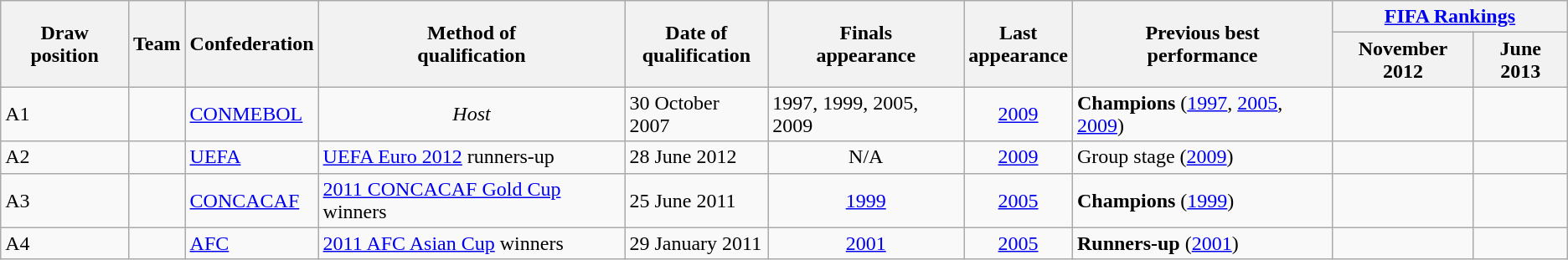<table class="wikitable sortable">
<tr>
<th rowspan=2>Draw position</th>
<th rowspan=2>Team</th>
<th rowspan=2>Confederation</th>
<th rowspan=2>Method of<br>qualification</th>
<th rowspan=2>Date of<br>qualification</th>
<th rowspan=2>Finals<br>appearance</th>
<th rowspan=2>Last<br>appearance</th>
<th rowspan=2>Previous best<br>performance</th>
<th colspan=2><a href='#'>FIFA Rankings</a></th>
</tr>
<tr>
<th>November 2012</th>
<th>June 2013</th>
</tr>
<tr>
<td>A1</td>
<td></td>
<td><a href='#'>CONMEBOL</a></td>
<td align=center><em>Host</em></td>
<td>30 October 2007</td>
<td>1997, 1999, 2005, 2009</td>
<td align=center><a href='#'>2009</a></td>
<td><strong>Champions</strong> (<a href='#'>1997</a>, <a href='#'>2005</a>, <a href='#'>2009</a>)</td>
<td></td>
<td></td>
</tr>
<tr>
<td>A2</td>
<td></td>
<td><a href='#'>UEFA</a></td>
<td><a href='#'>UEFA Euro 2012</a> runners-up</td>
<td>28 June 2012</td>
<td align=center>N/A</td>
<td align=center><a href='#'>2009</a></td>
<td>Group stage (<a href='#'>2009</a>)</td>
<td></td>
<td></td>
</tr>
<tr>
<td>A3</td>
<td></td>
<td><a href='#'>CONCACAF</a></td>
<td><a href='#'>2011 CONCACAF Gold Cup</a> winners</td>
<td>25 June 2011</td>
<td align=center><a href='#'>1999</a></td>
<td align=center><a href='#'>2005</a></td>
<td><strong>Champions</strong> (<a href='#'>1999</a>)</td>
<td></td>
<td></td>
</tr>
<tr>
<td>A4</td>
<td></td>
<td><a href='#'>AFC</a></td>
<td><a href='#'>2011 AFC Asian Cup</a> winners</td>
<td>29 January 2011</td>
<td align=center><a href='#'>2001</a></td>
<td align=center><a href='#'>2005</a></td>
<td><strong>Runners-up</strong> (<a href='#'>2001</a>)</td>
<td></td>
<td></td>
</tr>
</table>
